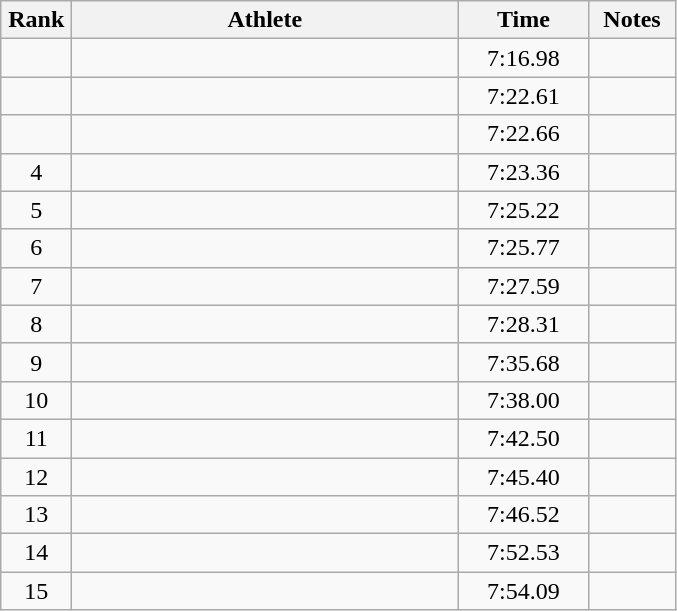<table class=wikitable style="text-align:center">
<tr>
<th width=40>Rank</th>
<th width=250>Athlete</th>
<th width=80>Time</th>
<th width=50>Notes</th>
</tr>
<tr>
<td></td>
<td align=left></td>
<td>7:16.98</td>
<td></td>
</tr>
<tr>
<td></td>
<td align=left></td>
<td>7:22.61</td>
<td></td>
</tr>
<tr>
<td></td>
<td align=left></td>
<td>7:22.66</td>
<td></td>
</tr>
<tr>
<td>4</td>
<td align=left></td>
<td>7:23.36</td>
<td></td>
</tr>
<tr>
<td>5</td>
<td align=left></td>
<td>7:25.22</td>
<td></td>
</tr>
<tr>
<td>6</td>
<td align=left></td>
<td>7:25.77</td>
<td></td>
</tr>
<tr>
<td>7</td>
<td align=left></td>
<td>7:27.59</td>
<td></td>
</tr>
<tr>
<td>8</td>
<td align=left></td>
<td>7:28.31</td>
<td></td>
</tr>
<tr>
<td>9</td>
<td align=left></td>
<td>7:35.68</td>
<td></td>
</tr>
<tr>
<td>10</td>
<td align=left></td>
<td>7:38.00</td>
<td></td>
</tr>
<tr>
<td>11</td>
<td align=left></td>
<td>7:42.50</td>
<td></td>
</tr>
<tr>
<td>12</td>
<td align=left></td>
<td>7:45.40</td>
<td></td>
</tr>
<tr>
<td>13</td>
<td align=left></td>
<td>7:46.52</td>
<td></td>
</tr>
<tr>
<td>14</td>
<td align=left></td>
<td>7:52.53</td>
<td></td>
</tr>
<tr>
<td>15</td>
<td align=left></td>
<td>7:54.09</td>
<td></td>
</tr>
</table>
